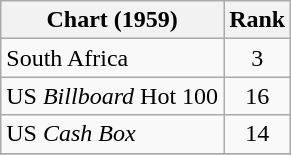<table class="wikitable sortable">
<tr>
<th>Chart (1959)</th>
<th style="text-align:center;">Rank</th>
</tr>
<tr>
<td>South Africa </td>
<td align="center">3</td>
</tr>
<tr>
<td>US <em>Billboard</em> Hot 100</td>
<td style="text-align:center;">16</td>
</tr>
<tr>
<td>US <em>Cash Box</em> </td>
<td style="text-align:center;">14</td>
</tr>
<tr>
</tr>
</table>
